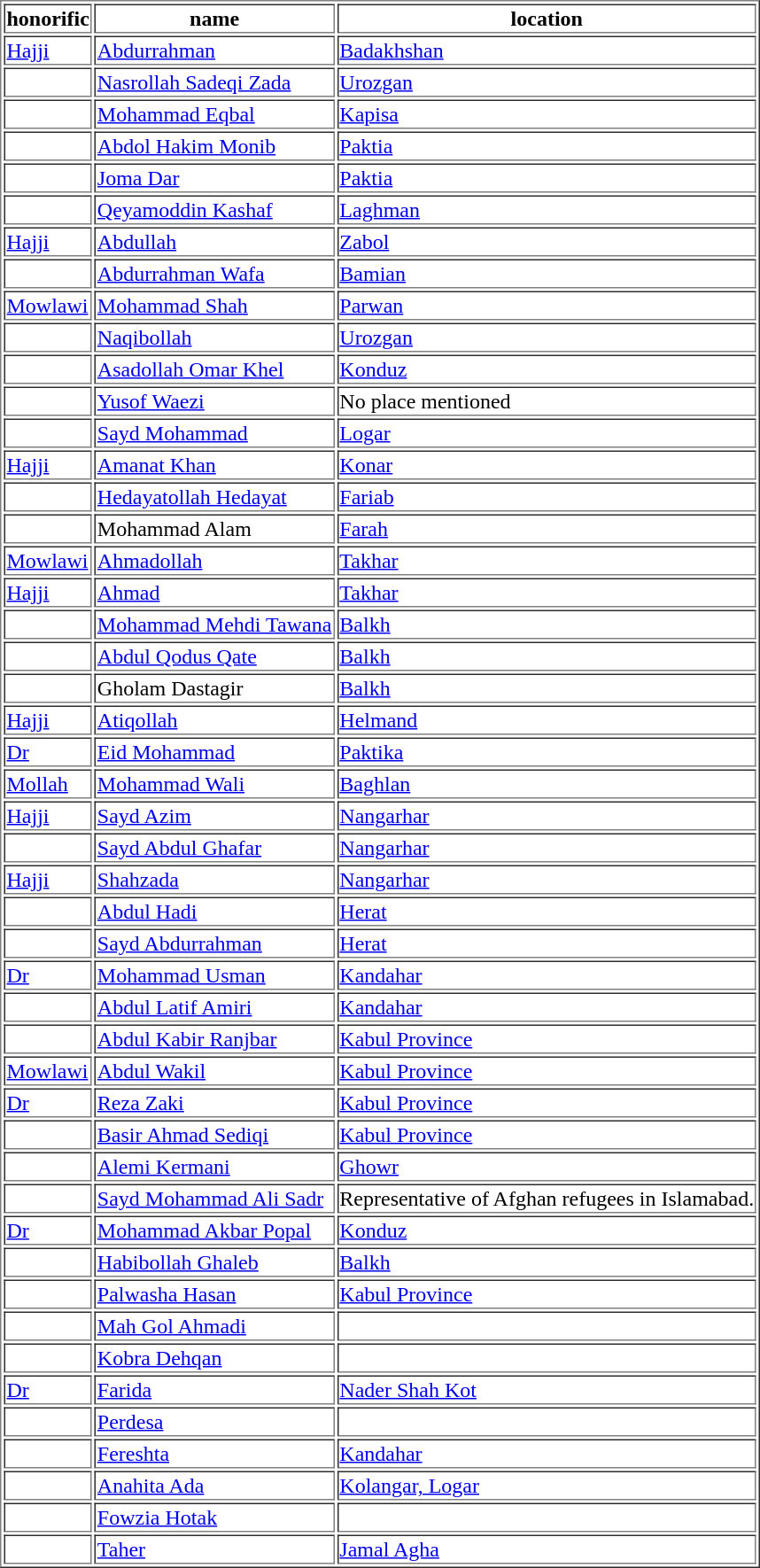<table border="1">
<tr>
<th>honorific</th>
<th>name</th>
<th>location</th>
</tr>
<tr>
<td><a href='#'>Hajji</a></td>
<td><a href='#'>Abdurrahman</a></td>
<td><a href='#'>Badakhshan</a></td>
</tr>
<tr>
<td></td>
<td><a href='#'>Nasrollah Sadeqi Zada</a></td>
<td><a href='#'>Urozgan</a></td>
</tr>
<tr>
<td></td>
<td><a href='#'>Mohammad Eqbal</a></td>
<td><a href='#'>Kapisa</a></td>
</tr>
<tr>
<td></td>
<td><a href='#'>Abdol Hakim Monib</a></td>
<td><a href='#'>Paktia</a></td>
</tr>
<tr>
<td></td>
<td><a href='#'>Joma Dar</a></td>
<td><a href='#'>Paktia</a></td>
</tr>
<tr>
<td></td>
<td><a href='#'>Qeyamoddin Kashaf</a></td>
<td><a href='#'>Laghman</a></td>
</tr>
<tr>
<td><a href='#'>Hajji</a></td>
<td><a href='#'>Abdullah</a></td>
<td><a href='#'>Zabol</a></td>
</tr>
<tr>
<td></td>
<td><a href='#'>Abdurrahman Wafa</a></td>
<td><a href='#'>Bamian</a></td>
</tr>
<tr>
<td><a href='#'>Mowlawi</a></td>
<td><a href='#'>Mohammad Shah</a></td>
<td><a href='#'>Parwan</a></td>
</tr>
<tr>
<td></td>
<td><a href='#'>Naqibollah</a></td>
<td><a href='#'>Urozgan</a></td>
</tr>
<tr>
<td></td>
<td><a href='#'>Asadollah Omar Khel</a></td>
<td><a href='#'>Konduz</a></td>
</tr>
<tr>
<td></td>
<td><a href='#'>Yusof Waezi</a></td>
<td>No place mentioned</td>
</tr>
<tr>
<td></td>
<td><a href='#'>Sayd Mohammad</a></td>
<td><a href='#'>Logar</a></td>
</tr>
<tr>
<td><a href='#'>Hajji</a></td>
<td><a href='#'>Amanat Khan</a></td>
<td><a href='#'>Konar</a></td>
</tr>
<tr>
<td></td>
<td><a href='#'>Hedayatollah Hedayat</a></td>
<td><a href='#'>Fariab</a></td>
</tr>
<tr>
<td></td>
<td>Mohammad Alam</td>
<td><a href='#'>Farah</a></td>
</tr>
<tr>
<td><a href='#'>Mowlawi</a></td>
<td><a href='#'>Ahmadollah</a></td>
<td><a href='#'>Takhar</a></td>
</tr>
<tr>
<td><a href='#'>Hajji</a></td>
<td><a href='#'>Ahmad</a></td>
<td><a href='#'>Takhar</a></td>
</tr>
<tr>
<td></td>
<td><a href='#'>Mohammad Mehdi Tawana</a></td>
<td><a href='#'>Balkh</a></td>
</tr>
<tr>
<td></td>
<td><a href='#'>Abdul Qodus Qate</a></td>
<td><a href='#'>Balkh</a></td>
</tr>
<tr>
<td></td>
<td>Gholam Dastagir</td>
<td><a href='#'>Balkh</a></td>
</tr>
<tr>
<td><a href='#'>Hajji</a></td>
<td><a href='#'>Atiqollah</a></td>
<td><a href='#'>Helmand</a></td>
</tr>
<tr>
<td><a href='#'>Dr</a></td>
<td><a href='#'>Eid Mohammad</a></td>
<td><a href='#'>Paktika</a></td>
</tr>
<tr>
<td><a href='#'>Mollah</a></td>
<td><a href='#'>Mohammad Wali</a></td>
<td><a href='#'>Baghlan</a></td>
</tr>
<tr>
<td><a href='#'>Hajji</a></td>
<td><a href='#'>Sayd Azim</a></td>
<td><a href='#'>Nangarhar</a></td>
</tr>
<tr>
<td></td>
<td><a href='#'>Sayd Abdul Ghafar</a></td>
<td><a href='#'>Nangarhar</a></td>
</tr>
<tr>
<td><a href='#'>Hajji</a></td>
<td><a href='#'>Shahzada</a></td>
<td><a href='#'>Nangarhar</a></td>
</tr>
<tr>
<td></td>
<td><a href='#'>Abdul Hadi</a></td>
<td><a href='#'>Herat</a></td>
</tr>
<tr>
<td></td>
<td><a href='#'>Sayd Abdurrahman</a></td>
<td><a href='#'>Herat</a></td>
</tr>
<tr>
<td><a href='#'>Dr</a></td>
<td><a href='#'>Mohammad Usman</a></td>
<td><a href='#'>Kandahar</a></td>
</tr>
<tr>
<td></td>
<td><a href='#'>Abdul Latif Amiri</a></td>
<td><a href='#'>Kandahar</a></td>
</tr>
<tr>
<td></td>
<td><a href='#'>Abdul Kabir Ranjbar</a></td>
<td><a href='#'>Kabul Province</a></td>
</tr>
<tr>
<td><a href='#'>Mowlawi</a></td>
<td><a href='#'>Abdul Wakil</a></td>
<td><a href='#'>Kabul Province</a></td>
</tr>
<tr>
<td><a href='#'>Dr</a></td>
<td><a href='#'>Reza Zaki</a></td>
<td><a href='#'>Kabul Province</a></td>
</tr>
<tr>
<td></td>
<td><a href='#'>Basir Ahmad Sediqi</a></td>
<td><a href='#'>Kabul Province</a></td>
</tr>
<tr>
<td></td>
<td><a href='#'>Alemi Kermani</a></td>
<td><a href='#'>Ghowr</a></td>
</tr>
<tr>
<td></td>
<td><a href='#'>Sayd Mohammad Ali Sadr</a></td>
<td>Representative of Afghan refugees in Islamabad.</td>
</tr>
<tr>
<td><a href='#'>Dr</a></td>
<td><a href='#'>Mohammad Akbar Popal</a></td>
<td><a href='#'>Konduz</a></td>
</tr>
<tr>
<td></td>
<td><a href='#'>Habibollah Ghaleb</a></td>
<td><a href='#'>Balkh</a></td>
</tr>
<tr>
<td></td>
<td><a href='#'>Palwasha Hasan</a></td>
<td><a href='#'>Kabul Province</a></td>
</tr>
<tr>
<td></td>
<td><a href='#'>Mah Gol Ahmadi</a></td>
<td></td>
</tr>
<tr>
<td></td>
<td><a href='#'>Kobra Dehqan</a></td>
<td></td>
</tr>
<tr>
<td><a href='#'>Dr</a></td>
<td><a href='#'>Farida</a></td>
<td><a href='#'>Nader Shah Kot</a></td>
</tr>
<tr>
<td></td>
<td><a href='#'>Perdesa</a></td>
<td></td>
</tr>
<tr>
<td></td>
<td><a href='#'>Fereshta</a></td>
<td><a href='#'>Kandahar</a></td>
</tr>
<tr>
<td></td>
<td><a href='#'>Anahita Ada</a></td>
<td><a href='#'>Kolangar, Logar</a></td>
</tr>
<tr>
<td></td>
<td><a href='#'>Fowzia Hotak</a></td>
<td></td>
</tr>
<tr>
<td></td>
<td><a href='#'>Taher</a></td>
<td><a href='#'>Jamal Agha</a></td>
</tr>
</table>
